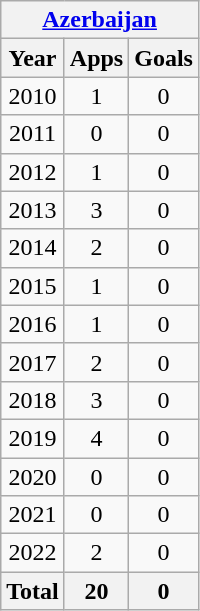<table class="wikitable" style="text-align:center">
<tr>
<th colspan=3><a href='#'>Azerbaijan</a></th>
</tr>
<tr>
<th>Year</th>
<th>Apps</th>
<th>Goals</th>
</tr>
<tr>
<td>2010</td>
<td>1</td>
<td>0</td>
</tr>
<tr>
<td>2011</td>
<td>0</td>
<td>0</td>
</tr>
<tr>
<td>2012</td>
<td>1</td>
<td>0</td>
</tr>
<tr>
<td>2013</td>
<td>3</td>
<td>0</td>
</tr>
<tr>
<td>2014</td>
<td>2</td>
<td>0</td>
</tr>
<tr>
<td>2015</td>
<td>1</td>
<td>0</td>
</tr>
<tr>
<td>2016</td>
<td>1</td>
<td>0</td>
</tr>
<tr>
<td>2017</td>
<td>2</td>
<td>0</td>
</tr>
<tr>
<td>2018</td>
<td>3</td>
<td>0</td>
</tr>
<tr>
<td>2019</td>
<td>4</td>
<td>0</td>
</tr>
<tr>
<td>2020</td>
<td>0</td>
<td>0</td>
</tr>
<tr>
<td>2021</td>
<td>0</td>
<td>0</td>
</tr>
<tr>
<td>2022</td>
<td>2</td>
<td>0</td>
</tr>
<tr>
<th>Total</th>
<th>20</th>
<th>0</th>
</tr>
</table>
